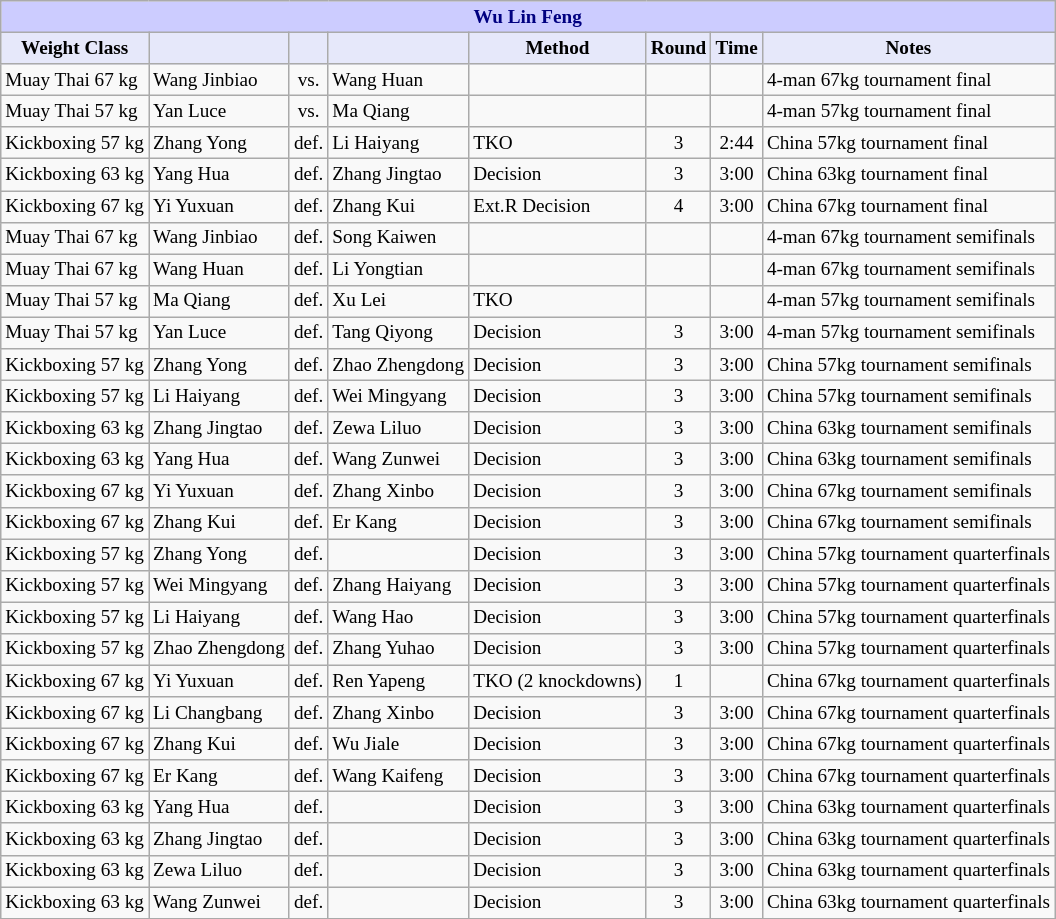<table class="wikitable" style="font-size: 80%;">
<tr>
<th colspan="8" style="background-color: #ccf; color: #000080; text-align: center;">Wu Lin Feng</th>
</tr>
<tr>
<th colspan="1" style="background-color: #E6E8FA; color: #000000; text-align: center;">Weight Class</th>
<th colspan="1" style="background-color: #E6E8FA; color: #000000; text-align: center;"></th>
<th colspan="1" style="background-color: #E6E8FA; color: #000000; text-align: center;"></th>
<th colspan="1" style="background-color: #E6E8FA; color: #000000; text-align: center;"></th>
<th colspan="1" style="background-color: #E6E8FA; color: #000000; text-align: center;">Method</th>
<th colspan="1" style="background-color: #E6E8FA; color: #000000; text-align: center;">Round</th>
<th colspan="1" style="background-color: #E6E8FA; color: #000000; text-align: center;">Time</th>
<th colspan="1" style="background-color: #E6E8FA; color: #000000; text-align: center;">Notes</th>
</tr>
<tr>
<td>Muay Thai 67 kg</td>
<td> Wang Jinbiao</td>
<td align=center>vs.</td>
<td> Wang Huan</td>
<td></td>
<td align=center></td>
<td align=center></td>
<td>4-man 67kg tournament final</td>
</tr>
<tr>
<td>Muay Thai 57 kg</td>
<td> Yan Luce</td>
<td align=center>vs.</td>
<td> Ma Qiang</td>
<td></td>
<td align=center></td>
<td align=center></td>
<td>4-man 57kg tournament final</td>
</tr>
<tr>
<td>Kickboxing 57 kg</td>
<td> Zhang Yong</td>
<td align=center>def.</td>
<td> Li Haiyang</td>
<td>TKO</td>
<td align=center>3</td>
<td align=center>2:44</td>
<td>China 57kg tournament final</td>
</tr>
<tr>
<td>Kickboxing 63 kg</td>
<td> Yang Hua</td>
<td align=center>def.</td>
<td> Zhang Jingtao</td>
<td>Decision</td>
<td align=center>3</td>
<td align=center>3:00</td>
<td>China 63kg tournament final</td>
</tr>
<tr>
<td>Kickboxing 67 kg</td>
<td> Yi Yuxuan</td>
<td align=center>def.</td>
<td> Zhang Kui</td>
<td>Ext.R Decision</td>
<td align=center>4</td>
<td align=center>3:00</td>
<td>China 67kg tournament final</td>
</tr>
<tr>
<td>Muay Thai 67 kg</td>
<td> Wang Jinbiao</td>
<td align=center>def.</td>
<td> Song Kaiwen</td>
<td></td>
<td align=center></td>
<td align=center></td>
<td>4-man 67kg tournament semifinals</td>
</tr>
<tr>
<td>Muay Thai 67 kg</td>
<td> Wang Huan</td>
<td align=center>def.</td>
<td> Li Yongtian</td>
<td></td>
<td align=center></td>
<td align=center></td>
<td>4-man 67kg tournament semifinals</td>
</tr>
<tr>
<td>Muay Thai 57 kg</td>
<td> Ma Qiang</td>
<td align=center>def.</td>
<td> Xu Lei</td>
<td>TKO</td>
<td align=center></td>
<td align=center></td>
<td>4-man 57kg tournament semifinals</td>
</tr>
<tr>
<td>Muay Thai 57 kg</td>
<td> Yan Luce</td>
<td align=center>def.</td>
<td> Tang Qiyong</td>
<td>Decision</td>
<td align=center>3</td>
<td align=center>3:00</td>
<td>4-man 57kg tournament semifinals</td>
</tr>
<tr>
<td>Kickboxing 57 kg</td>
<td> Zhang Yong</td>
<td align=center>def.</td>
<td> Zhao Zhengdong</td>
<td>Decision</td>
<td align=center>3</td>
<td align=center>3:00</td>
<td>China 57kg tournament semifinals</td>
</tr>
<tr>
<td>Kickboxing 57 kg</td>
<td> Li Haiyang</td>
<td align=center>def.</td>
<td> Wei Mingyang</td>
<td>Decision</td>
<td align=center>3</td>
<td align=center>3:00</td>
<td>China 57kg tournament semifinals</td>
</tr>
<tr>
<td>Kickboxing 63 kg</td>
<td> Zhang Jingtao</td>
<td align=center>def.</td>
<td> Zewa Liluo</td>
<td>Decision</td>
<td align=center>3</td>
<td align=center>3:00</td>
<td>China 63kg tournament semifinals</td>
</tr>
<tr>
<td>Kickboxing 63 kg</td>
<td> Yang Hua</td>
<td align=center>def.</td>
<td> Wang Zunwei</td>
<td>Decision</td>
<td align=center>3</td>
<td align=center>3:00</td>
<td>China 63kg tournament semifinals</td>
</tr>
<tr>
<td>Kickboxing 67 kg</td>
<td> Yi Yuxuan</td>
<td align=center>def.</td>
<td> Zhang Xinbo</td>
<td>Decision</td>
<td align=center>3</td>
<td align=center>3:00</td>
<td>China 67kg tournament semifinals</td>
</tr>
<tr>
<td>Kickboxing 67 kg</td>
<td> Zhang Kui</td>
<td align=center>def.</td>
<td> Er Kang</td>
<td>Decision</td>
<td align=center>3</td>
<td align=center>3:00</td>
<td>China 67kg tournament semifinals</td>
</tr>
<tr>
<td>Kickboxing 57 kg</td>
<td> Zhang Yong</td>
<td align=center>def.</td>
<td></td>
<td>Decision</td>
<td align=center>3</td>
<td align=center>3:00</td>
<td>China 57kg tournament quarterfinals</td>
</tr>
<tr>
<td>Kickboxing 57 kg</td>
<td> Wei Mingyang</td>
<td align=center>def.</td>
<td> Zhang Haiyang</td>
<td>Decision</td>
<td align=center>3</td>
<td align=center>3:00</td>
<td>China 57kg tournament quarterfinals</td>
</tr>
<tr>
<td>Kickboxing 57 kg</td>
<td> Li Haiyang</td>
<td align=center>def.</td>
<td> Wang Hao</td>
<td>Decision</td>
<td align=center>3</td>
<td align=center>3:00</td>
<td>China 57kg tournament quarterfinals</td>
</tr>
<tr>
<td>Kickboxing 57 kg</td>
<td> Zhao Zhengdong</td>
<td align=center>def.</td>
<td> Zhang Yuhao</td>
<td>Decision</td>
<td align=center>3</td>
<td align=center>3:00</td>
<td>China 57kg tournament quarterfinals</td>
</tr>
<tr>
<td>Kickboxing 67 kg</td>
<td> Yi Yuxuan</td>
<td align=center>def.</td>
<td> Ren Yapeng</td>
<td>TKO (2 knockdowns)</td>
<td align=center>1</td>
<td align=center></td>
<td>China 67kg tournament quarterfinals</td>
</tr>
<tr>
<td>Kickboxing 67 kg</td>
<td> Li Changbang</td>
<td align=center>def.</td>
<td> Zhang Xinbo</td>
<td>Decision</td>
<td align=center>3</td>
<td align=center>3:00</td>
<td>China 67kg tournament quarterfinals</td>
</tr>
<tr>
<td>Kickboxing 67 kg</td>
<td> Zhang Kui</td>
<td align=center>def.</td>
<td> Wu Jiale</td>
<td>Decision</td>
<td align=center>3</td>
<td align=center>3:00</td>
<td>China 67kg tournament quarterfinals</td>
</tr>
<tr>
<td>Kickboxing 67 kg</td>
<td> Er Kang</td>
<td align=center>def.</td>
<td> Wang Kaifeng</td>
<td>Decision</td>
<td align=center>3</td>
<td align=center>3:00</td>
<td>China 67kg tournament quarterfinals</td>
</tr>
<tr>
<td>Kickboxing 63 kg</td>
<td> Yang Hua</td>
<td align=center>def.</td>
<td></td>
<td>Decision</td>
<td align=center>3</td>
<td align=center>3:00</td>
<td>China 63kg tournament quarterfinals</td>
</tr>
<tr>
<td>Kickboxing 63 kg</td>
<td> Zhang Jingtao</td>
<td align=center>def.</td>
<td></td>
<td>Decision</td>
<td align=center>3</td>
<td align=center>3:00</td>
<td>China 63kg tournament quarterfinals</td>
</tr>
<tr>
<td>Kickboxing 63 kg</td>
<td> Zewa Liluo</td>
<td align=center>def.</td>
<td></td>
<td>Decision</td>
<td align=center>3</td>
<td align=center>3:00</td>
<td>China 63kg tournament quarterfinals</td>
</tr>
<tr>
<td>Kickboxing 63 kg</td>
<td> Wang Zunwei</td>
<td align=center>def.</td>
<td></td>
<td>Decision</td>
<td align=center>3</td>
<td align=center>3:00</td>
<td>China 63kg tournament quarterfinals</td>
</tr>
<tr>
</tr>
</table>
